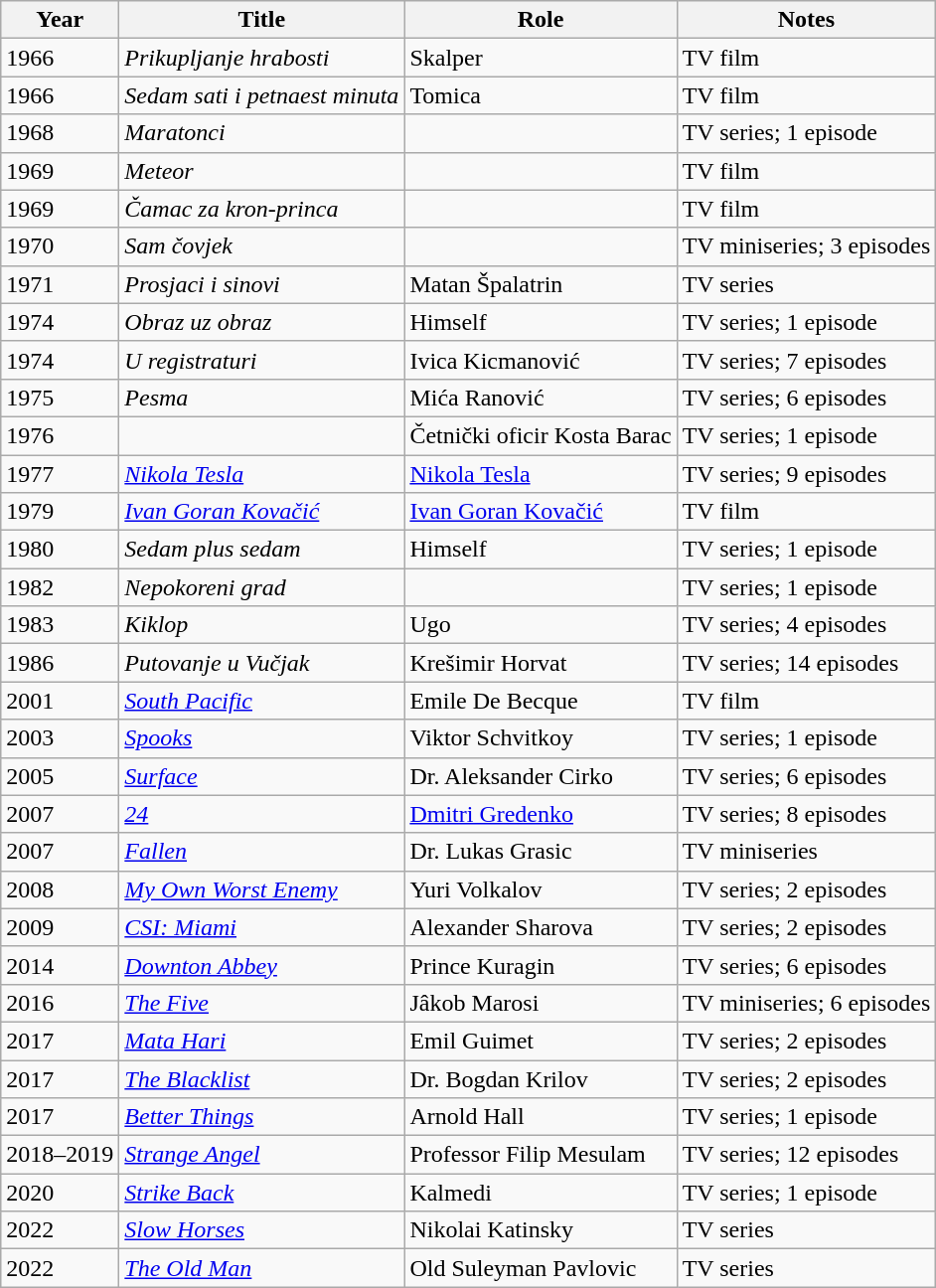<table class="wikitable sortable">
<tr>
<th>Year</th>
<th>Title</th>
<th>Role</th>
<th>Notes</th>
</tr>
<tr>
<td>1966</td>
<td><em>Prikupljanje hrabosti</em></td>
<td>Skalper</td>
<td>TV film</td>
</tr>
<tr>
<td>1966</td>
<td><em>Sedam sati i petnaest minuta</em></td>
<td>Tomica</td>
<td>TV film</td>
</tr>
<tr>
<td>1968</td>
<td><em>Maratonci</em></td>
<td></td>
<td>TV series; 1 episode</td>
</tr>
<tr>
<td>1969</td>
<td><em>Meteor</em></td>
<td></td>
<td>TV film</td>
</tr>
<tr>
<td>1969</td>
<td><em>Čamac za kron-princa</em></td>
<td></td>
<td>TV film</td>
</tr>
<tr>
<td>1970</td>
<td><em>Sam čovjek</em></td>
<td></td>
<td>TV miniseries; 3 episodes</td>
</tr>
<tr>
<td>1971</td>
<td><em>Prosjaci i sinovi</em></td>
<td>Matan Špalatrin</td>
<td>TV series</td>
</tr>
<tr>
<td>1974</td>
<td><em>Obraz uz obraz</em></td>
<td>Himself</td>
<td>TV series; 1 episode</td>
</tr>
<tr>
<td>1974</td>
<td><em>U registraturi</em></td>
<td>Ivica Kicmanović</td>
<td>TV series; 7 episodes</td>
</tr>
<tr>
<td>1975</td>
<td><em>Pesma</em></td>
<td>Mića Ranović</td>
<td>TV series; 6 episodes</td>
</tr>
<tr>
<td>1976</td>
<td><em></em></td>
<td>Četnički oficir Kosta Barac</td>
<td>TV series; 1 episode</td>
</tr>
<tr>
<td>1977</td>
<td><em><a href='#'>Nikola Tesla</a></em></td>
<td><a href='#'>Nikola Tesla</a></td>
<td>TV series; 9 episodes</td>
</tr>
<tr>
<td>1979</td>
<td><em><a href='#'>Ivan Goran Kovačić</a></em></td>
<td><a href='#'>Ivan Goran Kovačić</a></td>
<td>TV film</td>
</tr>
<tr>
<td>1980</td>
<td><em>Sedam plus sedam</em></td>
<td>Himself</td>
<td>TV series; 1 episode</td>
</tr>
<tr>
<td>1982</td>
<td><em>Nepokoreni grad</em></td>
<td></td>
<td>TV series; 1 episode</td>
</tr>
<tr>
<td>1983</td>
<td><em>Kiklop</em></td>
<td>Ugo</td>
<td>TV series; 4 episodes</td>
</tr>
<tr>
<td>1986</td>
<td><em>Putovanje u Vučjak</em></td>
<td>Krešimir Horvat</td>
<td>TV series; 14 episodes</td>
</tr>
<tr>
<td>2001</td>
<td><em><a href='#'>South Pacific</a></em></td>
<td>Emile De Becque</td>
<td>TV film</td>
</tr>
<tr>
<td>2003</td>
<td><em><a href='#'>Spooks</a></em></td>
<td>Viktor Schvitkoy</td>
<td>TV series; 1 episode</td>
</tr>
<tr>
<td>2005</td>
<td><em><a href='#'>Surface</a></em></td>
<td>Dr. Aleksander Cirko</td>
<td>TV series; 6 episodes</td>
</tr>
<tr>
<td>2007</td>
<td><em><a href='#'>24</a></em></td>
<td><a href='#'>Dmitri Gredenko</a></td>
<td>TV series; 8 episodes</td>
</tr>
<tr>
<td>2007</td>
<td><em><a href='#'>Fallen</a></em></td>
<td>Dr. Lukas Grasic</td>
<td>TV miniseries</td>
</tr>
<tr>
<td>2008</td>
<td><em><a href='#'>My Own Worst Enemy</a></em></td>
<td>Yuri Volkalov</td>
<td>TV series; 2 episodes</td>
</tr>
<tr>
<td>2009</td>
<td><em><a href='#'>CSI: Miami</a></em></td>
<td>Alexander Sharova</td>
<td>TV series; 2 episodes</td>
</tr>
<tr>
<td>2014</td>
<td><em><a href='#'>Downton Abbey</a></em></td>
<td>Prince Kuragin</td>
<td>TV series; 6 episodes</td>
</tr>
<tr>
<td>2016</td>
<td><em><a href='#'>The Five</a></em></td>
<td>Jâkob Marosi</td>
<td>TV miniseries; 6 episodes</td>
</tr>
<tr>
<td>2017</td>
<td><em><a href='#'>Mata Hari</a></em></td>
<td>Emil Guimet</td>
<td>TV series; 2 episodes</td>
</tr>
<tr>
<td>2017</td>
<td><em><a href='#'>The Blacklist</a></em></td>
<td>Dr. Bogdan Krilov</td>
<td>TV series; 2 episodes</td>
</tr>
<tr>
<td>2017</td>
<td><em><a href='#'>Better Things</a></em></td>
<td>Arnold Hall</td>
<td>TV series; 1 episode</td>
</tr>
<tr>
<td>2018–2019</td>
<td><em><a href='#'>Strange Angel</a></em></td>
<td>Professor Filip Mesulam</td>
<td>TV series; 12 episodes</td>
</tr>
<tr>
<td>2020</td>
<td><em><a href='#'>Strike Back</a></em></td>
<td>Kalmedi</td>
<td>TV series; 1 episode</td>
</tr>
<tr>
<td>2022</td>
<td><em><a href='#'>Slow Horses</a></em></td>
<td>Nikolai Katinsky</td>
<td>TV series</td>
</tr>
<tr>
<td>2022</td>
<td><em><a href='#'>The Old Man</a></em></td>
<td>Old Suleyman Pavlovic</td>
<td>TV series</td>
</tr>
</table>
